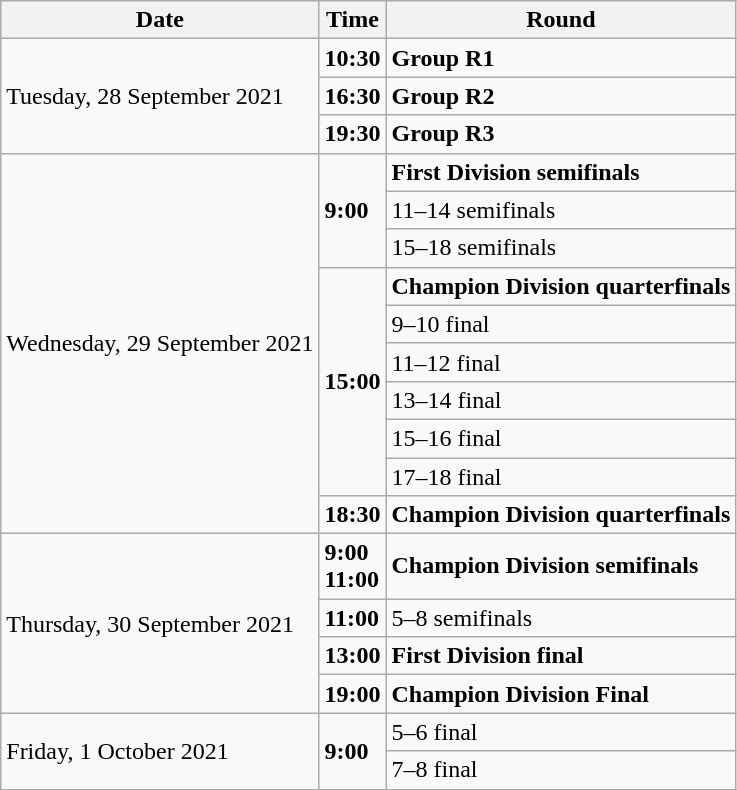<table class="wikitable">
<tr>
<th>Date</th>
<th>Time</th>
<th>Round</th>
</tr>
<tr>
<td rowspan=3>Tuesday, 28 September 2021</td>
<td><strong>10:30</strong></td>
<td><strong>Group R1</strong></td>
</tr>
<tr>
<td><strong>16:30</strong></td>
<td><strong>Group R2</strong></td>
</tr>
<tr>
<td><strong>19:30</strong></td>
<td><strong>Group R3</strong></td>
</tr>
<tr>
<td rowspan=10>Wednesday, 29 September 2021</td>
<td rowspan=3><strong>9:00</strong></td>
<td><strong>First Division semifinals</strong></td>
</tr>
<tr>
<td>11–14 semifinals</td>
</tr>
<tr>
<td>15–18 semifinals</td>
</tr>
<tr>
<td rowspan=6><strong>15:00</strong></td>
<td><strong>Champion Division quarterfinals</strong></td>
</tr>
<tr>
<td>9–10 final</td>
</tr>
<tr>
<td>11–12 final</td>
</tr>
<tr>
<td>13–14 final</td>
</tr>
<tr>
<td>15–16 final</td>
</tr>
<tr>
<td>17–18 final</td>
</tr>
<tr>
<td><strong>18:30</strong></td>
<td><strong>Champion Division quarterfinals</strong></td>
</tr>
<tr>
<td rowspan=4>Thursday, 30 September 2021</td>
<td><strong>9:00<br>11:00</strong></td>
<td><strong>Champion Division semifinals</strong></td>
</tr>
<tr>
<td><strong>11:00</strong></td>
<td>5–8 semifinals</td>
</tr>
<tr>
<td><strong>13:00</strong></td>
<td><strong>First Division final</strong></td>
</tr>
<tr>
<td><strong>19:00</strong></td>
<td><strong>Champion Division Final</strong></td>
</tr>
<tr>
<td rowspan=4>Friday, 1 October 2021</td>
<td rowspan=2><strong>9:00</strong></td>
<td>5–6 final</td>
</tr>
<tr>
<td>7–8 final</td>
</tr>
</table>
